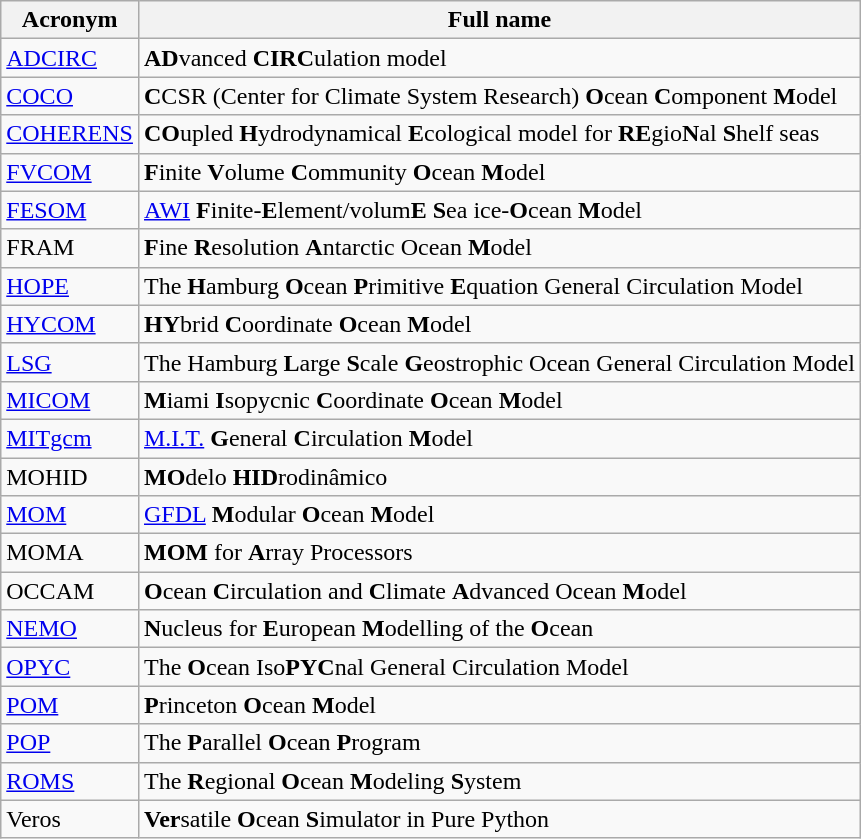<table class=wikitable>
<tr>
<th>Acronym</th>
<th>Full name</th>
</tr>
<tr>
<td><a href='#'>ADCIRC</a></td>
<td><strong>AD</strong>vanced <strong>CIRC</strong>ulation model</td>
</tr>
<tr>
<td><a href='#'>COCO</a></td>
<td><strong>C</strong>CSR (Center for Climate System Research) <strong>O</strong>cean <strong>C</strong>omponent <strong>M</strong>odel</td>
</tr>
<tr>
<td><a href='#'>COHERENS</a></td>
<td><strong>CO</strong>upled <strong>H</strong>ydrodynamical <strong>E</strong>cological model for <strong>RE</strong>gio<strong>N</strong>al <strong>S</strong>helf seas</td>
</tr>
<tr>
<td><a href='#'>FVCOM</a></td>
<td><strong>F</strong>inite <strong>V</strong>olume <strong>C</strong>ommunity <strong>O</strong>cean <strong>M</strong>odel</td>
</tr>
<tr>
<td><a href='#'>FESOM</a></td>
<td><a href='#'>AWI</a> <strong>F</strong>inite-<strong>E</strong>lement/volum<strong>E</strong> <strong>S</strong>ea ice-<strong>O</strong>cean <strong>M</strong>odel</td>
</tr>
<tr>
<td>FRAM</td>
<td><strong>F</strong>ine <strong>R</strong>esolution <strong>A</strong>ntarctic Ocean <strong>M</strong>odel</td>
</tr>
<tr>
<td><a href='#'>HOPE</a></td>
<td>The <strong>H</strong>amburg <strong>O</strong>cean <strong>P</strong>rimitive <strong>E</strong>quation General Circulation Model </td>
</tr>
<tr>
<td><a href='#'>HYCOM</a></td>
<td><strong>HY</strong>brid <strong>C</strong>oordinate <strong>O</strong>cean <strong>M</strong>odel</td>
</tr>
<tr>
<td><a href='#'>LSG</a></td>
<td>The Hamburg <strong>L</strong>arge <strong>S</strong>cale <strong>G</strong>eostrophic Ocean General Circulation Model </td>
</tr>
<tr>
<td><a href='#'>MICOM</a></td>
<td><strong>M</strong>iami <strong>I</strong>sopycnic <strong>C</strong>oordinate <strong>O</strong>cean <strong>M</strong>odel</td>
</tr>
<tr>
<td><a href='#'>MITgcm</a></td>
<td><a href='#'>M.I.T.</a> <strong>G</strong>eneral <strong>C</strong>irculation <strong>M</strong>odel</td>
</tr>
<tr>
<td>MOHID</td>
<td><strong>MO</strong>delo <strong>HID</strong>rodinâmico</td>
</tr>
<tr>
<td><a href='#'>MOM</a></td>
<td><a href='#'>GFDL</a> <strong>M</strong>odular <strong>O</strong>cean <strong>M</strong>odel</td>
</tr>
<tr>
<td>MOMA</td>
<td><strong>MOM</strong> for <strong>A</strong>rray Processors</td>
</tr>
<tr>
<td>OCCAM</td>
<td><strong>O</strong>cean <strong>C</strong>irculation and <strong>C</strong>limate <strong>A</strong>dvanced Ocean <strong>M</strong>odel</td>
</tr>
<tr>
<td><a href='#'>NEMO</a></td>
<td><strong>N</strong>ucleus for <strong>E</strong>uropean <strong>M</strong>odelling of the <strong>O</strong>cean</td>
</tr>
<tr>
<td><a href='#'>OPYC</a></td>
<td>The <strong>O</strong>cean Iso<strong>PYC</strong>nal General Circulation Model </td>
</tr>
<tr>
<td><a href='#'>POM</a></td>
<td><strong>P</strong>rinceton <strong>O</strong>cean <strong>M</strong>odel</td>
</tr>
<tr>
<td><a href='#'>POP</a></td>
<td>The <strong>P</strong>arallel <strong>O</strong>cean <strong>P</strong>rogram</td>
</tr>
<tr>
<td><a href='#'>ROMS</a></td>
<td>The <strong>R</strong>egional <strong>O</strong>cean <strong>M</strong>odeling <strong>S</strong>ystem</td>
</tr>
<tr>
<td>Veros</td>
<td><strong>Ver</strong>satile <strong>O</strong>cean <strong>S</strong>imulator in Pure Python</td>
</tr>
</table>
